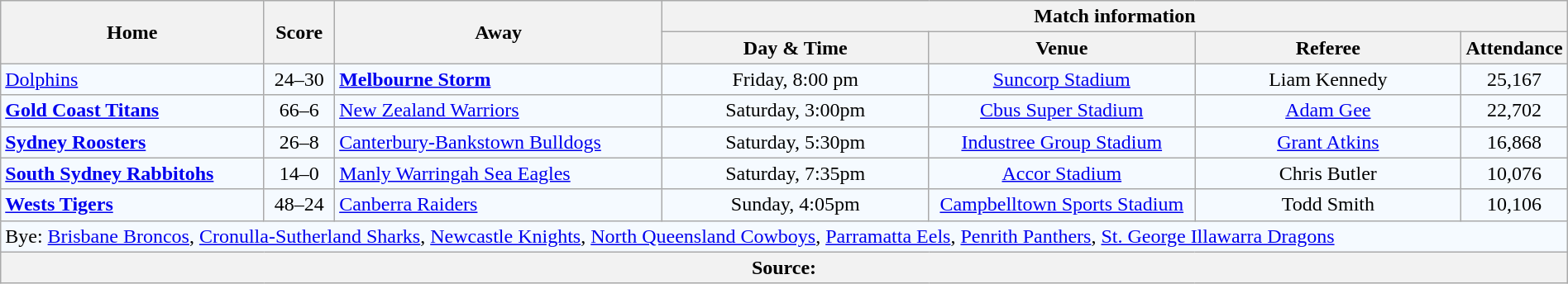<table class="wikitable" style="border-collapse:collapse; text-align:center; width:100%;">
<tr style="text-align:center; background:#f5faff;"  style="background:#c1d8ff;">
<th rowspan="2">Home</th>
<th rowspan="2">Score</th>
<th rowspan="2">Away</th>
<th colspan="4">Match information</th>
</tr>
<tr>
<th width="17%">Day & Time</th>
<th width="17%">Venue</th>
<th width="17%">Referee</th>
<th width="5%">Attendance</th>
</tr>
<tr style="text-align:center; background:#f5faff;">
<td align="left"> <a href='#'>Dolphins</a></td>
<td>24–30</td>
<td align="left"><strong> <a href='#'>Melbourne Storm</a></strong></td>
<td>Friday, 8:00 pm</td>
<td><a href='#'>Suncorp Stadium</a></td>
<td>Liam Kennedy</td>
<td>25,167</td>
</tr>
<tr style="text-align:center; background:#f5faff;">
<td align="left"><strong> <a href='#'>Gold Coast Titans</a></strong></td>
<td>66–6</td>
<td align="left"> <a href='#'>New Zealand Warriors</a></td>
<td>Saturday, 3:00pm</td>
<td><a href='#'>Cbus Super Stadium</a></td>
<td><a href='#'>Adam Gee</a></td>
<td>22,702</td>
</tr>
<tr style="text-align:center; background:#f5faff;">
<td align="left"><strong> <a href='#'>Sydney Roosters</a></strong></td>
<td>26–8</td>
<td align="left"> <a href='#'>Canterbury-Bankstown Bulldogs</a></td>
<td>Saturday, 5:30pm</td>
<td><a href='#'>Industree Group Stadium</a></td>
<td><a href='#'>Grant Atkins</a></td>
<td>16,868</td>
</tr>
<tr style="text-align:center; background:#f5faff;">
<td align="left"><strong> <a href='#'>South Sydney Rabbitohs</a></strong></td>
<td>14–0</td>
<td align="left"> <a href='#'>Manly Warringah Sea Eagles</a></td>
<td>Saturday, 7:35pm</td>
<td><a href='#'>Accor Stadium</a></td>
<td>Chris Butler</td>
<td>10,076</td>
</tr>
<tr style="text-align:center; background:#f5faff;">
<td align="left"><strong> <a href='#'>Wests Tigers</a></strong></td>
<td>48–24</td>
<td align="left"> <a href='#'>Canberra Raiders</a></td>
<td>Sunday, 4:05pm</td>
<td><a href='#'>Campbelltown Sports Stadium</a></td>
<td>Todd Smith</td>
<td>10,106</td>
</tr>
<tr style="text-align:center; background:#f5faff;">
<td colspan="7" align="left">Bye:  <a href='#'>Brisbane Broncos</a>,  <a href='#'>Cronulla-Sutherland Sharks</a>,  <a href='#'>Newcastle Knights</a>,  <a href='#'>North Queensland Cowboys</a>,  <a href='#'>Parramatta Eels</a>,  <a href='#'>Penrith Panthers</a>,  <a href='#'>St. George Illawarra Dragons</a></td>
</tr>
<tr>
<th colspan="7" align="left">Source:</th>
</tr>
</table>
